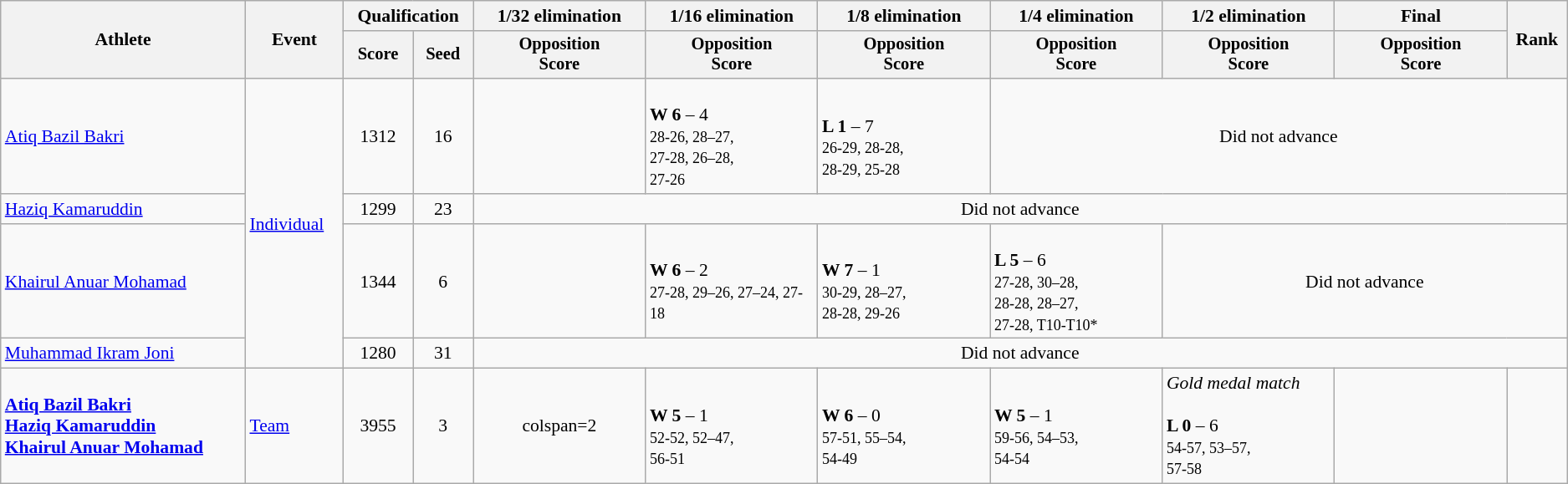<table class="wikitable" style="text-align:center; font-size:90%">
<tr>
<th rowspan="2">Athlete</th>
<th rowspan="2">Event</th>
<th colspan="2">Qualification</th>
<th width="11%">1/32 elimination</th>
<th width="11%">1/16 elimination</th>
<th width="11%">1/8 elimination</th>
<th width="11%">1/4 elimination</th>
<th width="11%">1/2 elimination</th>
<th width="11%">Final</th>
<th rowspan="2">Rank</th>
</tr>
<tr style="font-size:95%">
<th>Score</th>
<th>Seed</th>
<th>Opposition<br>Score</th>
<th>Opposition<br>Score</th>
<th>Opposition<br>Score</th>
<th>Opposition<br>Score</th>
<th>Opposition<br>Score</th>
<th>Opposition<br>Score</th>
</tr>
<tr>
<td align=left><a href='#'>Atiq Bazil Bakri</a></td>
<td align=left rowspan=4><a href='#'>Individual</a></td>
<td>1312</td>
<td>16 <strong></strong></td>
<td></td>
<td align=left><br><strong>W 6</strong> – 4<br><small>28-26, 28–27,<br>27-28, 26–28,<br>27-26</small></td>
<td align=left><br><strong>L 1</strong> – 7<br><small>26-29, 28-28,<br>28-29, 25-28</small></td>
<td colspan=4>Did not advance</td>
</tr>
<tr>
<td align=left><a href='#'>Haziq Kamaruddin</a></td>
<td>1299</td>
<td>23</td>
<td colspan=7>Did not advance</td>
</tr>
<tr>
<td align=left><a href='#'>Khairul Anuar Mohamad</a></td>
<td>1344</td>
<td>6 <strong></strong></td>
<td></td>
<td align=left><br><strong>W 6</strong> – 2<br><small>27-28, 29–26, 27–24, 27-18</small></td>
<td align=left><br><strong>W 7</strong> – 1<br><small>30-29, 28–27,<br>28-28, 29-26</small></td>
<td align=left><br><strong>L 5</strong> – 6<br><small>27-28, 30–28,<br>28-28, 28–27,<br>27-28, T10-T10*</small></td>
<td colspan=3>Did not advance</td>
</tr>
<tr>
<td align=left><a href='#'>Muhammad Ikram Joni</a></td>
<td>1280</td>
<td>31</td>
<td colspan=7>Did not advance</td>
</tr>
<tr>
<td align=left><strong><a href='#'>Atiq Bazil Bakri</a><br><a href='#'>Haziq Kamaruddin</a><br><a href='#'>Khairul Anuar Mohamad</a></strong></td>
<td align=left><a href='#'>Team</a></td>
<td>3955</td>
<td>3 <strong></strong></td>
<td>colspan=2 </td>
<td align=left><br><strong>W 5</strong> – 1<br><small>52-52, 52–47,<br>56-51</small></td>
<td align=left><br><strong>W 6</strong> – 0<br><small>57-51, 55–54,<br>54-49</small></td>
<td align=left><br><strong>W 5</strong> – 1<br><small>59-56, 54–53,<br>54-54</small></td>
<td align=left><em>Gold medal match</em><br><br><strong>L 0</strong> – 6<br><small>54-57, 53–57,<br>57-58</small></td>
<td></td>
</tr>
</table>
